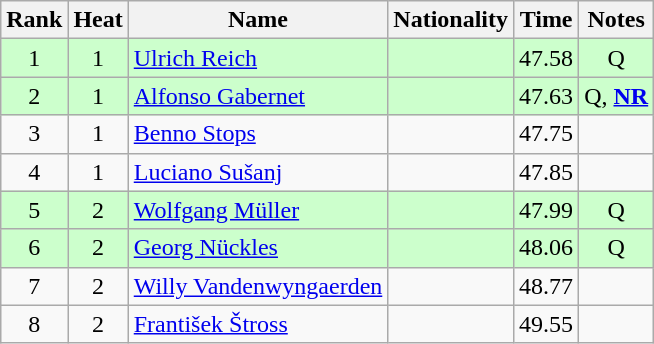<table class="wikitable sortable" style="text-align:center">
<tr>
<th>Rank</th>
<th>Heat</th>
<th>Name</th>
<th>Nationality</th>
<th>Time</th>
<th>Notes</th>
</tr>
<tr bgcolor=ccffcc>
<td>1</td>
<td>1</td>
<td align="left"><a href='#'>Ulrich Reich</a></td>
<td align=left></td>
<td>47.58</td>
<td>Q</td>
</tr>
<tr bgcolor=ccffcc>
<td>2</td>
<td>1</td>
<td align="left"><a href='#'>Alfonso Gabernet</a></td>
<td align=left></td>
<td>47.63</td>
<td>Q, <strong><a href='#'>NR</a></strong></td>
</tr>
<tr>
<td>3</td>
<td>1</td>
<td align="left"><a href='#'>Benno Stops</a></td>
<td align=left></td>
<td>47.75</td>
<td></td>
</tr>
<tr>
<td>4</td>
<td>1</td>
<td align="left"><a href='#'>Luciano Sušanj</a></td>
<td align=left></td>
<td>47.85</td>
<td></td>
</tr>
<tr bgcolor=ccffcc>
<td>5</td>
<td>2</td>
<td align="left"><a href='#'>Wolfgang Müller</a></td>
<td align=left></td>
<td>47.99</td>
<td>Q</td>
</tr>
<tr bgcolor=ccffcc>
<td>6</td>
<td>2</td>
<td align="left"><a href='#'>Georg Nückles</a></td>
<td align=left></td>
<td>48.06</td>
<td>Q</td>
</tr>
<tr>
<td>7</td>
<td>2</td>
<td align="left"><a href='#'>Willy Vandenwyngaerden</a></td>
<td align=left></td>
<td>48.77</td>
<td></td>
</tr>
<tr>
<td>8</td>
<td>2</td>
<td align="left"><a href='#'>František Štross</a></td>
<td align=left></td>
<td>49.55</td>
<td></td>
</tr>
</table>
